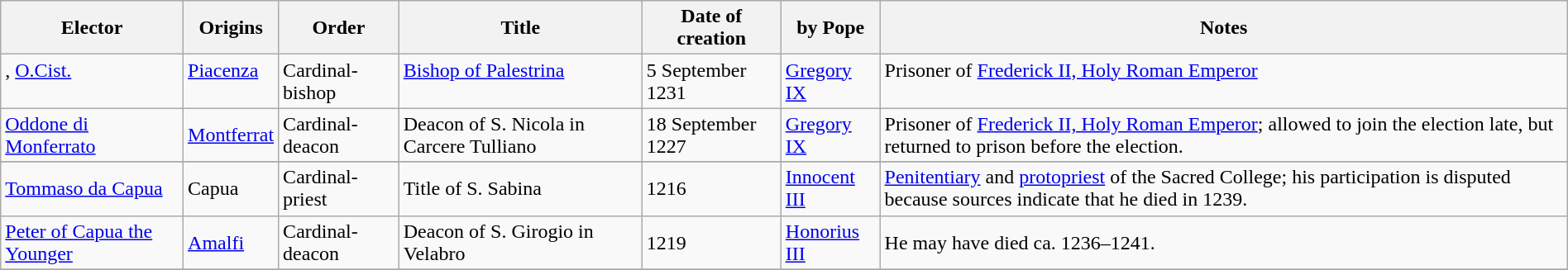<table class="wikitable sortable collapsible" style="width:100%">
<tr>
<th width="*">Elector</th>
<th width="*">Origins</th>
<th width="*">Order</th>
<th width="*">Title</th>
<th width="*">Date of creation</th>
<th width="*">by Pope</th>
<th width="*">Notes</th>
</tr>
<tr valign="top">
<td>, <a href='#'>O.Cist.</a></td>
<td><a href='#'>Piacenza</a></td>
<td>Cardinal-bishop</td>
<td><a href='#'>Bishop of Palestrina</a></td>
<td>5 September 1231</td>
<td><a href='#'>Gregory IX</a></td>
<td>Prisoner of <a href='#'>Frederick II, Holy Roman Emperor</a></td>
</tr>
<tr>
<td><a href='#'>Oddone di Monferrato</a></td>
<td><a href='#'>Montferrat</a></td>
<td>Cardinal-deacon</td>
<td>Deacon of S. Nicola in Carcere Tulliano</td>
<td>18 September 1227</td>
<td><a href='#'>Gregory IX</a></td>
<td>Prisoner of <a href='#'>Frederick II, Holy Roman Emperor</a>; allowed to join the election late, but returned to prison before the election.</td>
</tr>
<tr>
</tr>
<tr>
<td><a href='#'>Tommaso da Capua</a></td>
<td>Capua</td>
<td>Cardinal-priest</td>
<td>Title of S. Sabina</td>
<td>1216</td>
<td><a href='#'>Innocent III</a></td>
<td><a href='#'>Penitentiary</a> and <a href='#'>protopriest</a> of the Sacred College; his participation is disputed because sources indicate that he died in 1239.</td>
</tr>
<tr>
<td><a href='#'>Peter of Capua the Younger</a></td>
<td><a href='#'>Amalfi</a></td>
<td>Cardinal-deacon</td>
<td>Deacon of S. Girogio in Velabro</td>
<td>1219</td>
<td><a href='#'>Honorius III</a></td>
<td>He may have died ca. 1236–1241.</td>
</tr>
<tr>
</tr>
</table>
